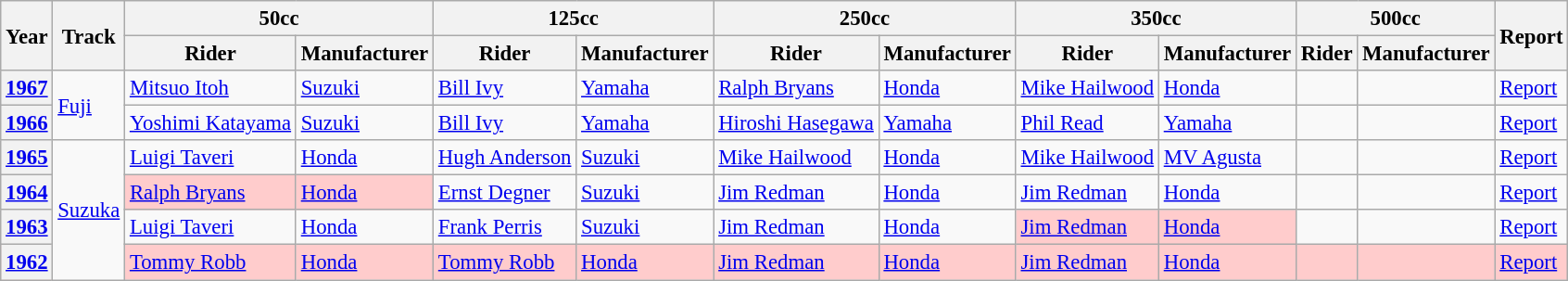<table class="wikitable" style="font-size: 95%;">
<tr>
<th rowspan=2>Year</th>
<th rowspan=2>Track</th>
<th colspan=2>50cc</th>
<th colspan=2>125cc</th>
<th colspan=2>250cc</th>
<th colspan=2>350cc</th>
<th colspan=2>500cc</th>
<th rowspan=2>Report</th>
</tr>
<tr>
<th>Rider</th>
<th>Manufacturer</th>
<th>Rider</th>
<th>Manufacturer</th>
<th>Rider</th>
<th>Manufacturer</th>
<th>Rider</th>
<th>Manufacturer</th>
<th>Rider</th>
<th>Manufacturer</th>
</tr>
<tr>
<th><a href='#'>1967</a></th>
<td rowspan="2"><a href='#'>Fuji</a></td>
<td> <a href='#'>Mitsuo Itoh</a></td>
<td><a href='#'>Suzuki</a></td>
<td> <a href='#'>Bill Ivy</a></td>
<td><a href='#'>Yamaha</a></td>
<td> <a href='#'>Ralph Bryans</a></td>
<td><a href='#'>Honda</a></td>
<td> <a href='#'>Mike Hailwood</a></td>
<td><a href='#'>Honda</a></td>
<td></td>
<td></td>
<td><a href='#'>Report</a></td>
</tr>
<tr>
<th><a href='#'>1966</a></th>
<td> <a href='#'>Yoshimi Katayama</a></td>
<td><a href='#'>Suzuki</a></td>
<td> <a href='#'>Bill Ivy</a></td>
<td><a href='#'>Yamaha</a></td>
<td> <a href='#'>Hiroshi Hasegawa</a></td>
<td><a href='#'>Yamaha</a></td>
<td> <a href='#'>Phil Read</a></td>
<td><a href='#'>Yamaha</a></td>
<td></td>
<td></td>
<td><a href='#'>Report</a></td>
</tr>
<tr>
<th><a href='#'>1965</a></th>
<td rowspan="4"><a href='#'>Suzuka</a></td>
<td> <a href='#'>Luigi Taveri</a></td>
<td><a href='#'>Honda</a></td>
<td> <a href='#'>Hugh Anderson</a></td>
<td><a href='#'>Suzuki</a></td>
<td> <a href='#'>Mike Hailwood</a></td>
<td><a href='#'>Honda</a></td>
<td> <a href='#'>Mike Hailwood</a></td>
<td><a href='#'>MV Agusta</a></td>
<td></td>
<td></td>
<td><a href='#'>Report</a></td>
</tr>
<tr>
<th><a href='#'>1964</a></th>
<td style="background-color:#ffcccc"> <a href='#'>Ralph Bryans</a> </td>
<td style="background-color:#ffcccc"><a href='#'>Honda</a></td>
<td> <a href='#'>Ernst Degner</a></td>
<td><a href='#'>Suzuki</a></td>
<td> <a href='#'>Jim Redman</a></td>
<td><a href='#'>Honda</a></td>
<td> <a href='#'>Jim Redman</a></td>
<td><a href='#'>Honda</a></td>
<td></td>
<td></td>
<td><a href='#'>Report</a></td>
</tr>
<tr>
<th><a href='#'>1963</a></th>
<td> <a href='#'>Luigi Taveri</a></td>
<td><a href='#'>Honda</a></td>
<td> <a href='#'>Frank Perris</a></td>
<td><a href='#'>Suzuki</a></td>
<td> <a href='#'>Jim Redman</a></td>
<td><a href='#'>Honda</a></td>
<td style="background-color:#ffcccc"> <a href='#'>Jim Redman</a> </td>
<td style="background-color:#ffcccc"><a href='#'>Honda</a></td>
<td></td>
<td></td>
<td><a href='#'>Report</a></td>
</tr>
<tr style="background-color:#ffcccc">
<th><a href='#'>1962</a></th>
<td> <a href='#'>Tommy Robb</a></td>
<td><a href='#'>Honda</a></td>
<td> <a href='#'>Tommy Robb</a></td>
<td><a href='#'>Honda</a></td>
<td> <a href='#'>Jim Redman</a></td>
<td><a href='#'>Honda</a></td>
<td> <a href='#'>Jim Redman</a></td>
<td><a href='#'>Honda</a></td>
<td></td>
<td></td>
<td><a href='#'>Report</a></td>
</tr>
</table>
